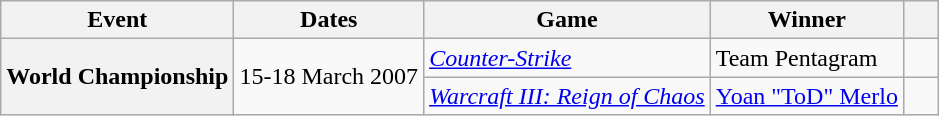<table class="wikitable">
<tr>
<th style="border:1px solid #aaaaaa;">Event</th>
<th>Dates</th>
<th>Game</th>
<th>Winner</th>
<th style="width:1em;"></th>
</tr>
<tr>
<th rowspan="2">World Championship</th>
<td rowspan="2">15-18 March 2007</td>
<td><em><a href='#'>Counter-Strike</a></em></td>
<td>Team Pentagram</td>
<td></td>
</tr>
<tr>
<td><em><a href='#'>Warcraft III: Reign of Chaos</a></em></td>
<td><a href='#'>Yoan "ToD" Merlo</a></td>
<td></td>
</tr>
</table>
